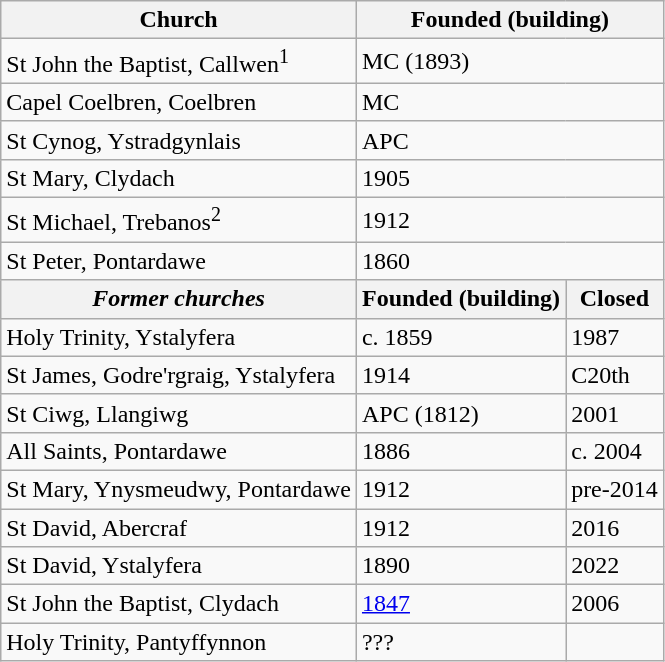<table class="wikitable">
<tr>
<th>Church</th>
<th colspan="2">Founded (building)</th>
</tr>
<tr>
<td>St John the Baptist, Callwen<sup>1</sup></td>
<td colspan="2">MC (1893)</td>
</tr>
<tr>
<td>Capel Coelbren, Coelbren</td>
<td colspan="2">MC</td>
</tr>
<tr>
<td>St Cynog, Ystradgynlais</td>
<td colspan="2">APC</td>
</tr>
<tr>
<td>St Mary, Clydach</td>
<td colspan="2">1905</td>
</tr>
<tr>
<td>St Michael, Trebanos<sup>2</sup></td>
<td colspan="2">1912</td>
</tr>
<tr>
<td>St Peter, Pontardawe</td>
<td colspan="2">1860</td>
</tr>
<tr>
<th><em>Former churches</em></th>
<th>Founded (building)</th>
<th>Closed</th>
</tr>
<tr>
<td>Holy Trinity, Ystalyfera</td>
<td>c. 1859</td>
<td>1987</td>
</tr>
<tr>
<td>St James, Godre'rgraig, Ystalyfera</td>
<td>1914</td>
<td>C20th</td>
</tr>
<tr>
<td>St Ciwg, Llangiwg</td>
<td>APC (1812)</td>
<td>2001</td>
</tr>
<tr>
<td>All Saints, Pontardawe</td>
<td>1886</td>
<td>c. 2004</td>
</tr>
<tr>
<td>St Mary, Ynysmeudwy, Pontardawe</td>
<td>1912</td>
<td>pre-2014</td>
</tr>
<tr>
<td>St David, Abercraf</td>
<td>1912</td>
<td>2016</td>
</tr>
<tr>
<td>St David, Ystalyfera</td>
<td>1890</td>
<td>2022</td>
</tr>
<tr>
<td>St John the Baptist, Clydach</td>
<td><a href='#'>1847</a></td>
<td>2006</td>
</tr>
<tr>
<td>Holy Trinity, Pantyffynnon</td>
<td>???</td>
<td></td>
</tr>
</table>
